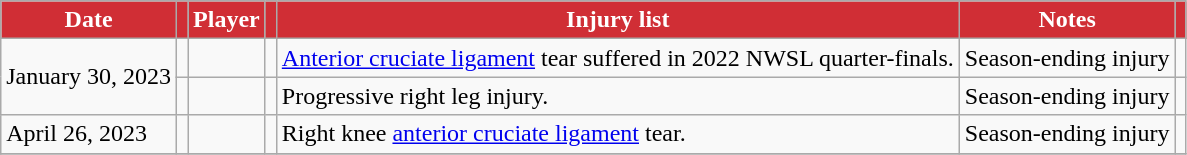<table class="wikitable sortable">
<tr>
<th style="background:#d02e35; color:#fff;" data-sort-type="date">Date</th>
<th style="background:#d02e35; color:#fff;"></th>
<th style="background:#d02e35; color:#fff;">Player</th>
<th style="background:#d02e35; color:#fff;"></th>
<th style="background:#d02e35; color:#fff;">Injury list</th>
<th style="background:#d02e35; color:#fff;">Notes</th>
<th style="background:#d02e35; color:#fff;"></th>
</tr>
<tr>
<td rowspan=2>January 30, 2023</td>
<td></td>
<td></td>
<td></td>
<td><a href='#'>Anterior cruciate ligament</a> tear suffered in 2022 NWSL quarter-finals.</td>
<td>Season-ending injury</td>
<td></td>
</tr>
<tr>
<td></td>
<td></td>
<td></td>
<td>Progressive right leg injury.</td>
<td>Season-ending injury</td>
<td></td>
</tr>
<tr>
<td>April 26, 2023</td>
<td></td>
<td></td>
<td></td>
<td>Right knee <a href='#'>anterior cruciate ligament</a> tear.</td>
<td>Season-ending injury</td>
<td></td>
</tr>
<tr>
</tr>
</table>
